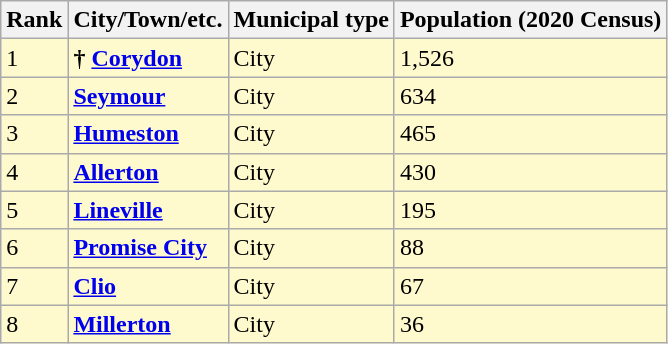<table class="wikitable sortable">
<tr>
<th>Rank</th>
<th>City/Town/etc.</th>
<th>Municipal type</th>
<th>Population (2020 Census)</th>
</tr>
<tr style="background-color:#FFFACD;">
<td>1</td>
<td><strong>†</strong> <strong><a href='#'>Corydon</a></strong></td>
<td>City</td>
<td>1,526</td>
</tr>
<tr style="background-color:#FFFACD;">
<td>2</td>
<td><strong><a href='#'>Seymour</a></strong></td>
<td>City</td>
<td>634</td>
</tr>
<tr style="background-color:#FFFACD;">
<td>3</td>
<td><strong><a href='#'>Humeston</a></strong></td>
<td>City</td>
<td>465</td>
</tr>
<tr style="background-color:#FFFACD;">
<td>4</td>
<td><strong><a href='#'>Allerton</a></strong></td>
<td>City</td>
<td>430</td>
</tr>
<tr style="background-color:#FFFACD;">
<td>5</td>
<td><strong><a href='#'>Lineville</a></strong></td>
<td>City</td>
<td>195</td>
</tr>
<tr style="background-color:#FFFACD;">
<td>6</td>
<td><strong><a href='#'>Promise City</a></strong></td>
<td>City</td>
<td>88</td>
</tr>
<tr style="background-color:#FFFACD;">
<td>7</td>
<td><strong><a href='#'>Clio</a></strong></td>
<td>City</td>
<td>67</td>
</tr>
<tr style="background-color:#FFFACD;">
<td>8</td>
<td><strong><a href='#'>Millerton</a></strong></td>
<td>City</td>
<td>36</td>
</tr>
</table>
